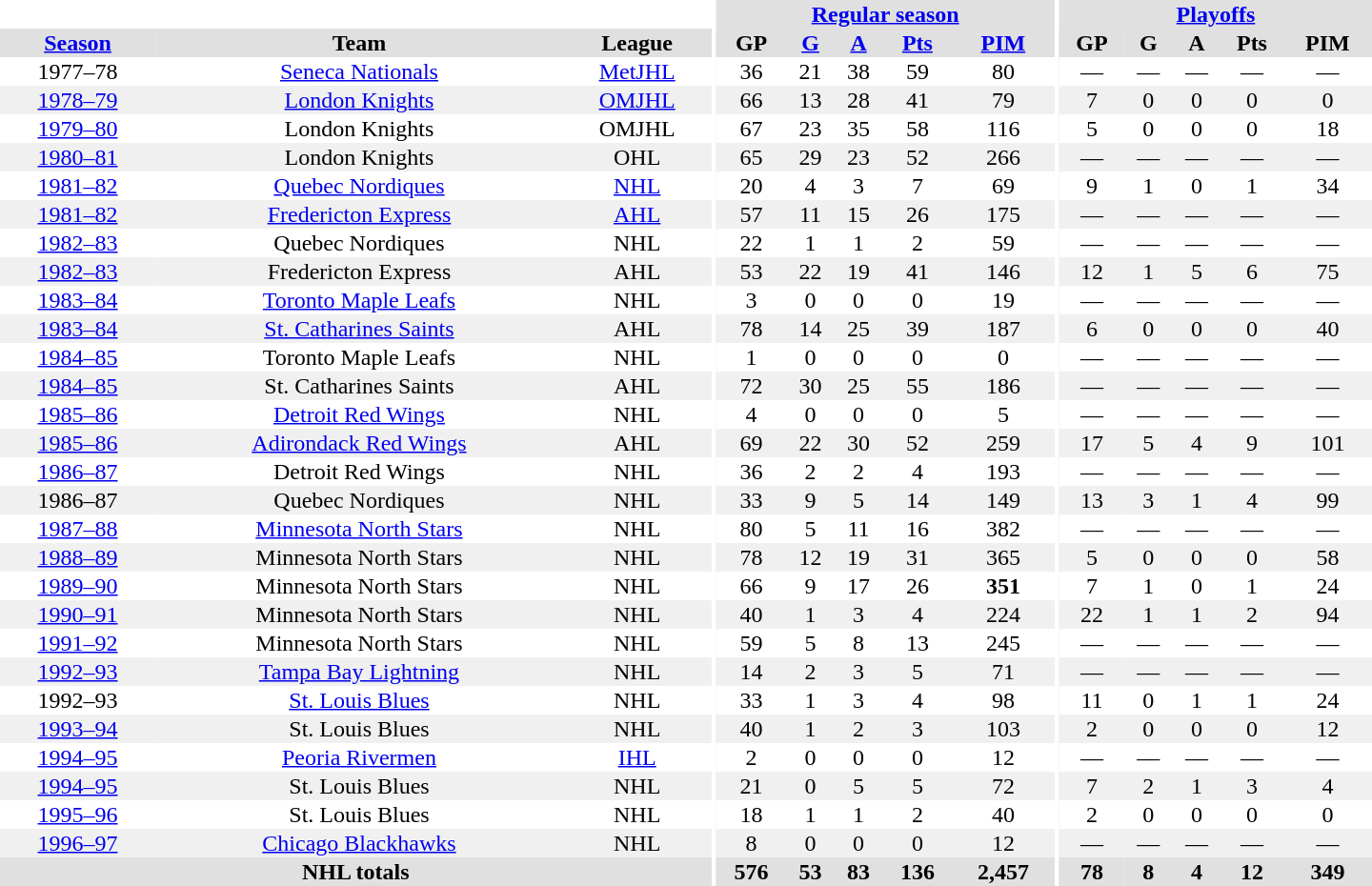<table border="0" cellpadding="1" cellspacing="0" style="text-align:center; width:60em">
<tr bgcolor="#e0e0e0">
<th colspan="3" bgcolor="#ffffff"></th>
<th rowspan="99" bgcolor="#ffffff"></th>
<th colspan="5"><a href='#'>Regular season</a></th>
<th rowspan="99" bgcolor="#ffffff"></th>
<th colspan="5"><a href='#'>Playoffs</a></th>
</tr>
<tr bgcolor="#e0e0e0">
<th><a href='#'>Season</a></th>
<th>Team</th>
<th>League</th>
<th>GP</th>
<th><a href='#'>G</a></th>
<th><a href='#'>A</a></th>
<th><a href='#'>Pts</a></th>
<th><a href='#'>PIM</a></th>
<th>GP</th>
<th>G</th>
<th>A</th>
<th>Pts</th>
<th>PIM</th>
</tr>
<tr>
<td>1977–78</td>
<td><a href='#'>Seneca Nationals</a></td>
<td><a href='#'>MetJHL</a></td>
<td>36</td>
<td>21</td>
<td>38</td>
<td>59</td>
<td>80</td>
<td>—</td>
<td>—</td>
<td>—</td>
<td>—</td>
<td>—</td>
</tr>
<tr bgcolor="#f0f0f0">
<td><a href='#'>1978–79</a></td>
<td><a href='#'>London Knights</a></td>
<td><a href='#'>OMJHL</a></td>
<td>66</td>
<td>13</td>
<td>28</td>
<td>41</td>
<td>79</td>
<td>7</td>
<td>0</td>
<td>0</td>
<td>0</td>
<td>0</td>
</tr>
<tr>
<td><a href='#'>1979–80</a></td>
<td>London Knights</td>
<td>OMJHL</td>
<td>67</td>
<td>23</td>
<td>35</td>
<td>58</td>
<td>116</td>
<td>5</td>
<td>0</td>
<td>0</td>
<td>0</td>
<td>18</td>
</tr>
<tr bgcolor="#f0f0f0">
<td><a href='#'>1980–81</a></td>
<td>London Knights</td>
<td>OHL</td>
<td>65</td>
<td>29</td>
<td>23</td>
<td>52</td>
<td>266</td>
<td>—</td>
<td>—</td>
<td>—</td>
<td>—</td>
<td>—</td>
</tr>
<tr>
<td><a href='#'>1981–82</a></td>
<td><a href='#'>Quebec Nordiques</a></td>
<td><a href='#'>NHL</a></td>
<td>20</td>
<td>4</td>
<td>3</td>
<td>7</td>
<td>69</td>
<td>9</td>
<td>1</td>
<td>0</td>
<td>1</td>
<td>34</td>
</tr>
<tr bgcolor="#f0f0f0">
<td><a href='#'>1981–82</a></td>
<td><a href='#'>Fredericton Express</a></td>
<td><a href='#'>AHL</a></td>
<td>57</td>
<td>11</td>
<td>15</td>
<td>26</td>
<td>175</td>
<td>—</td>
<td>—</td>
<td>—</td>
<td>—</td>
<td>—</td>
</tr>
<tr>
<td><a href='#'>1982–83</a></td>
<td>Quebec Nordiques</td>
<td>NHL</td>
<td>22</td>
<td>1</td>
<td>1</td>
<td>2</td>
<td>59</td>
<td>—</td>
<td>—</td>
<td>—</td>
<td>—</td>
<td>—</td>
</tr>
<tr bgcolor="#f0f0f0">
<td><a href='#'>1982–83</a></td>
<td>Fredericton Express</td>
<td>AHL</td>
<td>53</td>
<td>22</td>
<td>19</td>
<td>41</td>
<td>146</td>
<td>12</td>
<td>1</td>
<td>5</td>
<td>6</td>
<td>75</td>
</tr>
<tr>
<td><a href='#'>1983–84</a></td>
<td><a href='#'>Toronto Maple Leafs</a></td>
<td>NHL</td>
<td>3</td>
<td>0</td>
<td>0</td>
<td>0</td>
<td>19</td>
<td>—</td>
<td>—</td>
<td>—</td>
<td>—</td>
<td>—</td>
</tr>
<tr bgcolor="#f0f0f0">
<td><a href='#'>1983–84</a></td>
<td><a href='#'>St. Catharines Saints</a></td>
<td>AHL</td>
<td>78</td>
<td>14</td>
<td>25</td>
<td>39</td>
<td>187</td>
<td>6</td>
<td>0</td>
<td>0</td>
<td>0</td>
<td>40</td>
</tr>
<tr>
<td><a href='#'>1984–85</a></td>
<td>Toronto Maple Leafs</td>
<td>NHL</td>
<td>1</td>
<td>0</td>
<td>0</td>
<td>0</td>
<td>0</td>
<td>—</td>
<td>—</td>
<td>—</td>
<td>—</td>
<td>—</td>
</tr>
<tr bgcolor="#f0f0f0">
<td><a href='#'>1984–85</a></td>
<td>St. Catharines Saints</td>
<td>AHL</td>
<td>72</td>
<td>30</td>
<td>25</td>
<td>55</td>
<td>186</td>
<td>—</td>
<td>—</td>
<td>—</td>
<td>—</td>
<td>—</td>
</tr>
<tr>
<td><a href='#'>1985–86</a></td>
<td><a href='#'>Detroit Red Wings</a></td>
<td>NHL</td>
<td>4</td>
<td>0</td>
<td>0</td>
<td>0</td>
<td>5</td>
<td>—</td>
<td>—</td>
<td>—</td>
<td>—</td>
<td>—</td>
</tr>
<tr bgcolor="#f0f0f0">
<td><a href='#'>1985–86</a></td>
<td><a href='#'>Adirondack Red Wings</a></td>
<td>AHL</td>
<td>69</td>
<td>22</td>
<td>30</td>
<td>52</td>
<td>259</td>
<td>17</td>
<td>5</td>
<td>4</td>
<td>9</td>
<td>101</td>
</tr>
<tr>
<td><a href='#'>1986–87</a></td>
<td>Detroit Red Wings</td>
<td>NHL</td>
<td>36</td>
<td>2</td>
<td>2</td>
<td>4</td>
<td>193</td>
<td>—</td>
<td>—</td>
<td>—</td>
<td>—</td>
<td>—</td>
</tr>
<tr bgcolor="#f0f0f0">
<td>1986–87</td>
<td>Quebec Nordiques</td>
<td>NHL</td>
<td>33</td>
<td>9</td>
<td>5</td>
<td>14</td>
<td>149</td>
<td>13</td>
<td>3</td>
<td>1</td>
<td>4</td>
<td>99</td>
</tr>
<tr>
<td><a href='#'>1987–88</a></td>
<td><a href='#'>Minnesota North Stars</a></td>
<td>NHL</td>
<td>80</td>
<td>5</td>
<td>11</td>
<td>16</td>
<td>382</td>
<td>—</td>
<td>—</td>
<td>—</td>
<td>—</td>
<td>—</td>
</tr>
<tr bgcolor="#f0f0f0">
<td><a href='#'>1988–89</a></td>
<td>Minnesota North Stars</td>
<td>NHL</td>
<td>78</td>
<td>12</td>
<td>19</td>
<td>31</td>
<td>365</td>
<td>5</td>
<td>0</td>
<td>0</td>
<td>0</td>
<td>58</td>
</tr>
<tr>
<td><a href='#'>1989–90</a></td>
<td>Minnesota North Stars</td>
<td>NHL</td>
<td>66</td>
<td>9</td>
<td>17</td>
<td>26</td>
<td><strong>351</strong></td>
<td>7</td>
<td>1</td>
<td>0</td>
<td>1</td>
<td>24</td>
</tr>
<tr bgcolor="#f0f0f0">
<td><a href='#'>1990–91</a></td>
<td>Minnesota North Stars</td>
<td>NHL</td>
<td>40</td>
<td>1</td>
<td>3</td>
<td>4</td>
<td>224</td>
<td>22</td>
<td>1</td>
<td>1</td>
<td>2</td>
<td>94</td>
</tr>
<tr>
<td><a href='#'>1991–92</a></td>
<td>Minnesota North Stars</td>
<td>NHL</td>
<td>59</td>
<td>5</td>
<td>8</td>
<td>13</td>
<td>245</td>
<td>—</td>
<td>—</td>
<td>—</td>
<td>—</td>
<td>—</td>
</tr>
<tr bgcolor="#f0f0f0">
<td><a href='#'>1992–93</a></td>
<td><a href='#'>Tampa Bay Lightning</a></td>
<td>NHL</td>
<td>14</td>
<td>2</td>
<td>3</td>
<td>5</td>
<td>71</td>
<td>—</td>
<td>—</td>
<td>—</td>
<td>—</td>
<td>—</td>
</tr>
<tr>
<td>1992–93</td>
<td><a href='#'>St. Louis Blues</a></td>
<td>NHL</td>
<td>33</td>
<td>1</td>
<td>3</td>
<td>4</td>
<td>98</td>
<td>11</td>
<td>0</td>
<td>1</td>
<td>1</td>
<td>24</td>
</tr>
<tr bgcolor="#f0f0f0">
<td><a href='#'>1993–94</a></td>
<td>St. Louis Blues</td>
<td>NHL</td>
<td>40</td>
<td>1</td>
<td>2</td>
<td>3</td>
<td>103</td>
<td>2</td>
<td>0</td>
<td>0</td>
<td>0</td>
<td>12</td>
</tr>
<tr>
<td><a href='#'>1994–95</a></td>
<td><a href='#'>Peoria Rivermen</a></td>
<td><a href='#'>IHL</a></td>
<td>2</td>
<td>0</td>
<td>0</td>
<td>0</td>
<td>12</td>
<td>—</td>
<td>—</td>
<td>—</td>
<td>—</td>
<td>—</td>
</tr>
<tr bgcolor="#f0f0f0">
<td><a href='#'>1994–95</a></td>
<td>St. Louis Blues</td>
<td>NHL</td>
<td>21</td>
<td>0</td>
<td>5</td>
<td>5</td>
<td>72</td>
<td>7</td>
<td>2</td>
<td>1</td>
<td>3</td>
<td>4</td>
</tr>
<tr>
<td><a href='#'>1995–96</a></td>
<td>St. Louis Blues</td>
<td>NHL</td>
<td>18</td>
<td>1</td>
<td>1</td>
<td>2</td>
<td>40</td>
<td>2</td>
<td>0</td>
<td>0</td>
<td>0</td>
<td>0</td>
</tr>
<tr bgcolor="#f0f0f0">
<td><a href='#'>1996–97</a></td>
<td><a href='#'>Chicago Blackhawks</a></td>
<td>NHL</td>
<td>8</td>
<td>0</td>
<td>0</td>
<td>0</td>
<td>12</td>
<td>—</td>
<td>—</td>
<td>—</td>
<td>—</td>
<td>—</td>
</tr>
<tr bgcolor="#e0e0e0">
<th colspan="3">NHL totals</th>
<th>576</th>
<th>53</th>
<th>83</th>
<th>136</th>
<th>2,457</th>
<th>78</th>
<th>8</th>
<th>4</th>
<th>12</th>
<th>349</th>
</tr>
</table>
